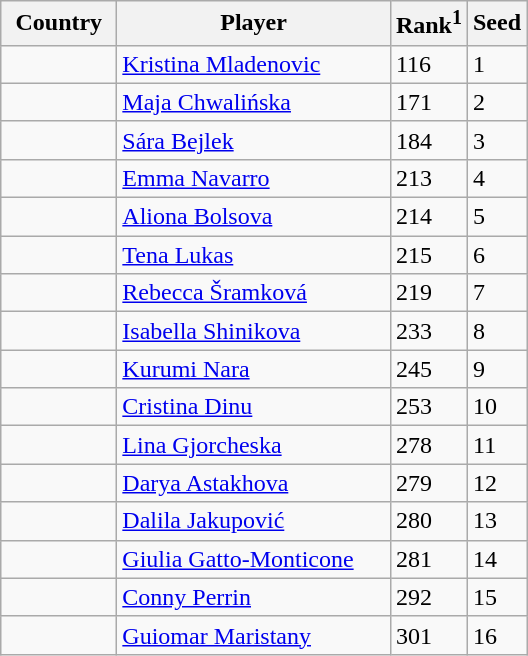<table class="sortable wikitable">
<tr>
<th width="70">Country</th>
<th width="175">Player</th>
<th>Rank<sup>1</sup></th>
<th>Seed</th>
</tr>
<tr>
<td></td>
<td><a href='#'>Kristina Mladenovic</a></td>
<td>116</td>
<td>1</td>
</tr>
<tr>
<td></td>
<td><a href='#'>Maja Chwalińska</a></td>
<td>171</td>
<td>2</td>
</tr>
<tr>
<td></td>
<td><a href='#'>Sára Bejlek</a></td>
<td>184</td>
<td>3</td>
</tr>
<tr>
<td></td>
<td><a href='#'>Emma Navarro</a></td>
<td>213</td>
<td>4</td>
</tr>
<tr>
<td></td>
<td><a href='#'>Aliona Bolsova</a></td>
<td>214</td>
<td>5</td>
</tr>
<tr>
<td></td>
<td><a href='#'>Tena Lukas</a></td>
<td>215</td>
<td>6</td>
</tr>
<tr>
<td></td>
<td><a href='#'>Rebecca Šramková</a></td>
<td>219</td>
<td>7</td>
</tr>
<tr>
<td></td>
<td><a href='#'>Isabella Shinikova</a></td>
<td>233</td>
<td>8</td>
</tr>
<tr>
<td></td>
<td><a href='#'>Kurumi Nara</a></td>
<td>245</td>
<td>9</td>
</tr>
<tr>
<td></td>
<td><a href='#'>Cristina Dinu</a></td>
<td>253</td>
<td>10</td>
</tr>
<tr>
<td></td>
<td><a href='#'>Lina Gjorcheska</a></td>
<td>278</td>
<td>11</td>
</tr>
<tr>
<td></td>
<td><a href='#'>Darya Astakhova</a></td>
<td>279</td>
<td>12</td>
</tr>
<tr>
<td></td>
<td><a href='#'>Dalila Jakupović</a></td>
<td>280</td>
<td>13</td>
</tr>
<tr>
<td></td>
<td><a href='#'>Giulia Gatto-Monticone</a></td>
<td>281</td>
<td>14</td>
</tr>
<tr>
<td></td>
<td><a href='#'>Conny Perrin</a></td>
<td>292</td>
<td>15</td>
</tr>
<tr>
<td></td>
<td><a href='#'>Guiomar Maristany</a></td>
<td>301</td>
<td>16</td>
</tr>
</table>
